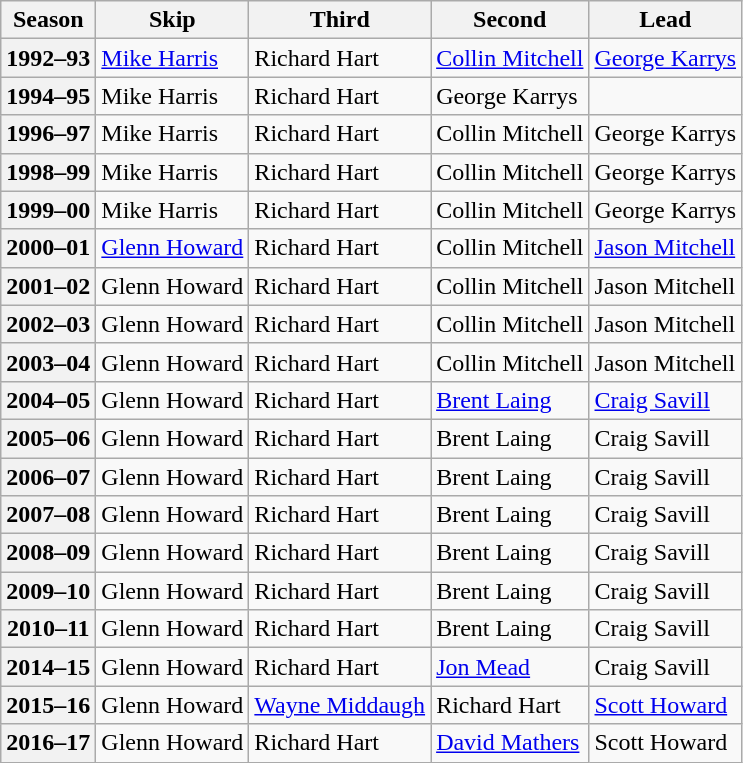<table class="wikitable">
<tr>
<th scope="col">Season</th>
<th scope="col">Skip</th>
<th scope="col">Third</th>
<th scope="col">Second</th>
<th scope="col">Lead</th>
</tr>
<tr>
<th scope="row">1992–93</th>
<td><a href='#'>Mike Harris</a></td>
<td>Richard Hart</td>
<td><a href='#'>Collin Mitchell</a></td>
<td><a href='#'>George Karrys</a></td>
</tr>
<tr>
<th scope="row">1994–95</th>
<td>Mike Harris</td>
<td>Richard Hart</td>
<td>George Karrys</td>
<td></td>
</tr>
<tr>
<th scope="row">1996–97</th>
<td>Mike Harris</td>
<td>Richard Hart</td>
<td>Collin Mitchell</td>
<td>George Karrys</td>
</tr>
<tr>
<th scope="row">1998–99</th>
<td>Mike Harris</td>
<td>Richard Hart</td>
<td>Collin Mitchell</td>
<td>George Karrys</td>
</tr>
<tr>
<th scope="row">1999–00</th>
<td>Mike Harris</td>
<td>Richard Hart</td>
<td>Collin Mitchell</td>
<td>George Karrys</td>
</tr>
<tr>
<th scope="row">2000–01</th>
<td><a href='#'>Glenn Howard</a></td>
<td>Richard Hart</td>
<td>Collin Mitchell</td>
<td><a href='#'>Jason Mitchell</a></td>
</tr>
<tr>
<th scope="row">2001–02</th>
<td>Glenn Howard</td>
<td>Richard Hart</td>
<td>Collin Mitchell</td>
<td>Jason Mitchell</td>
</tr>
<tr>
<th scope="row">2002–03</th>
<td>Glenn Howard</td>
<td>Richard Hart</td>
<td>Collin Mitchell</td>
<td>Jason Mitchell</td>
</tr>
<tr>
<th scope="row">2003–04</th>
<td>Glenn Howard</td>
<td>Richard Hart</td>
<td>Collin Mitchell</td>
<td>Jason Mitchell</td>
</tr>
<tr>
<th scope="row">2004–05</th>
<td>Glenn Howard</td>
<td>Richard Hart</td>
<td><a href='#'>Brent Laing</a></td>
<td><a href='#'>Craig Savill</a></td>
</tr>
<tr>
<th scope="row">2005–06</th>
<td>Glenn Howard</td>
<td>Richard Hart</td>
<td>Brent Laing</td>
<td>Craig Savill</td>
</tr>
<tr>
<th scope="row">2006–07</th>
<td>Glenn Howard</td>
<td>Richard Hart</td>
<td>Brent Laing</td>
<td>Craig Savill</td>
</tr>
<tr>
<th scope="row">2007–08</th>
<td>Glenn Howard</td>
<td>Richard Hart</td>
<td>Brent Laing</td>
<td>Craig Savill</td>
</tr>
<tr>
<th scope="row">2008–09</th>
<td>Glenn Howard</td>
<td>Richard Hart</td>
<td>Brent Laing</td>
<td>Craig Savill</td>
</tr>
<tr>
<th scope="row">2009–10</th>
<td>Glenn Howard</td>
<td>Richard Hart</td>
<td>Brent Laing</td>
<td>Craig Savill</td>
</tr>
<tr>
<th scope="row">2010–11</th>
<td>Glenn Howard</td>
<td>Richard Hart</td>
<td>Brent Laing</td>
<td>Craig Savill</td>
</tr>
<tr>
<th scope="row">2014–15</th>
<td>Glenn Howard</td>
<td>Richard Hart</td>
<td><a href='#'>Jon Mead</a></td>
<td>Craig Savill</td>
</tr>
<tr>
<th scope="row">2015–16</th>
<td>Glenn Howard</td>
<td><a href='#'>Wayne Middaugh</a></td>
<td>Richard Hart</td>
<td><a href='#'>Scott Howard</a></td>
</tr>
<tr>
<th scope="row">2016–17</th>
<td>Glenn Howard</td>
<td>Richard Hart</td>
<td><a href='#'>David Mathers</a></td>
<td>Scott Howard</td>
</tr>
</table>
